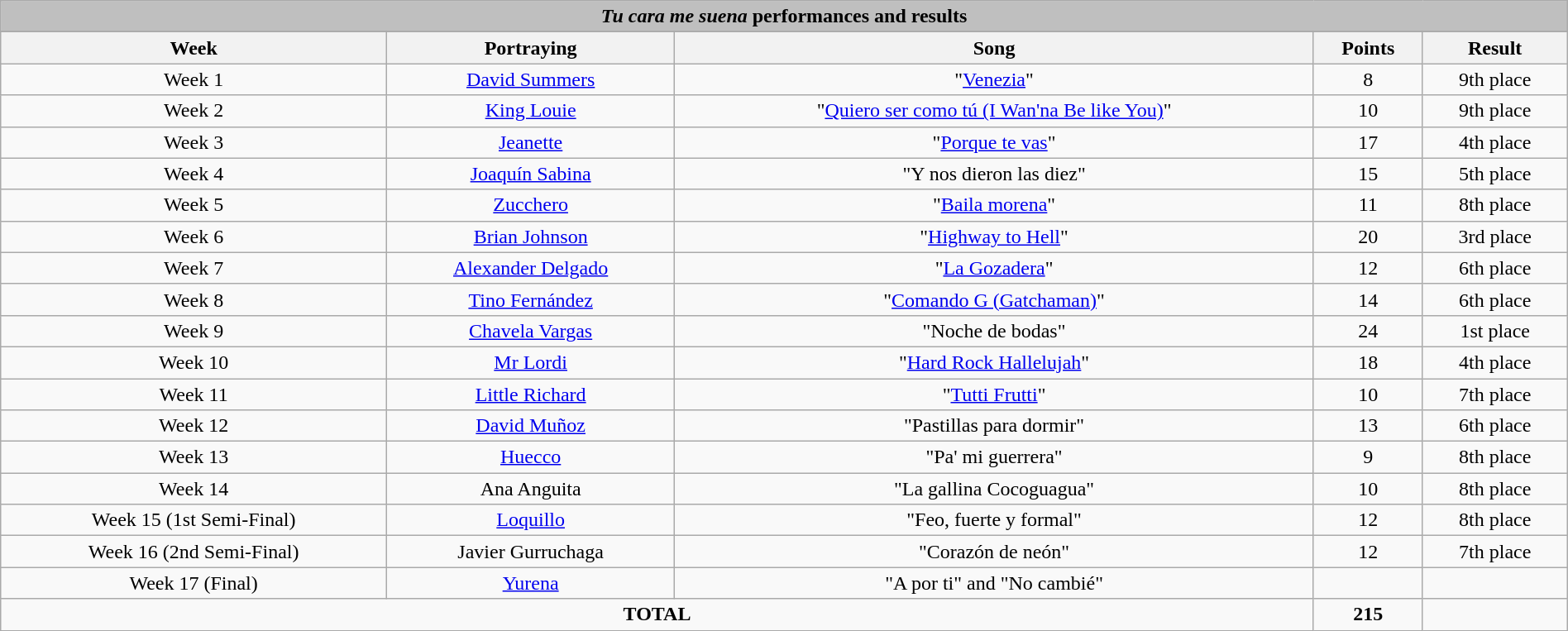<table class="wikitable collapsible collapsed" style="width:100%; margin:1em auto 1em auto; text-align:center;">
<tr>
<th colspan="5" style="background:#BFBFBF;"><em>Tu cara me suena</em> performances and results</th>
</tr>
<tr>
</tr>
<tr>
<th>Week</th>
<th>Portraying</th>
<th>Song</th>
<th>Points</th>
<th>Result</th>
</tr>
<tr>
<td>Week 1</td>
<td><a href='#'>David Summers</a></td>
<td>"<a href='#'>Venezia</a>"</td>
<td>8</td>
<td>9th place</td>
</tr>
<tr>
<td>Week 2</td>
<td><a href='#'>King Louie</a></td>
<td>"<a href='#'>Quiero ser como tú (I Wan'na Be like You)</a>"</td>
<td>10</td>
<td>9th place</td>
</tr>
<tr>
<td>Week 3</td>
<td><a href='#'>Jeanette</a></td>
<td>"<a href='#'>Porque te vas</a>"</td>
<td>17</td>
<td>4th place</td>
</tr>
<tr>
<td>Week 4</td>
<td><a href='#'>Joaquín Sabina</a></td>
<td>"Y nos dieron las diez"</td>
<td>15</td>
<td>5th place</td>
</tr>
<tr>
<td>Week 5</td>
<td><a href='#'>Zucchero</a></td>
<td>"<a href='#'>Baila morena</a>"</td>
<td>11</td>
<td>8th place</td>
</tr>
<tr>
<td>Week 6</td>
<td><a href='#'>Brian Johnson</a></td>
<td>"<a href='#'>Highway to Hell</a>"</td>
<td>20</td>
<td>3rd place</td>
</tr>
<tr>
<td>Week 7</td>
<td><a href='#'>Alexander Delgado</a></td>
<td>"<a href='#'>La Gozadera</a>"</td>
<td>12</td>
<td>6th place</td>
</tr>
<tr>
<td>Week 8</td>
<td><a href='#'>Tino Fernández</a></td>
<td>"<a href='#'>Comando G (Gatchaman)</a>"</td>
<td>14</td>
<td>6th place</td>
</tr>
<tr>
<td>Week 9</td>
<td><a href='#'>Chavela Vargas</a></td>
<td>"Noche de bodas"</td>
<td>24</td>
<td>1st place</td>
</tr>
<tr>
<td>Week 10</td>
<td><a href='#'>Mr Lordi</a></td>
<td>"<a href='#'>Hard Rock Hallelujah</a>"</td>
<td>18</td>
<td>4th place</td>
</tr>
<tr>
<td>Week 11</td>
<td><a href='#'>Little Richard</a></td>
<td>"<a href='#'>Tutti Frutti</a>"</td>
<td>10</td>
<td>7th place</td>
</tr>
<tr>
<td>Week 12</td>
<td><a href='#'>David Muñoz</a></td>
<td>"Pastillas para dormir"</td>
<td>13</td>
<td>6th place</td>
</tr>
<tr>
<td>Week 13</td>
<td><a href='#'>Huecco</a></td>
<td>"Pa' mi guerrera"</td>
<td>9</td>
<td>8th place</td>
</tr>
<tr>
<td>Week 14</td>
<td>Ana Anguita</td>
<td>"La gallina Cocoguagua"</td>
<td>10</td>
<td>8th place</td>
</tr>
<tr>
<td>Week 15 (1st Semi-Final)</td>
<td><a href='#'>Loquillo</a></td>
<td>"Feo, fuerte y formal"</td>
<td>12</td>
<td>8th place</td>
</tr>
<tr>
<td>Week 16 (2nd Semi-Final)</td>
<td>Javier Gurruchaga</td>
<td>"Corazón de neón"</td>
<td>12</td>
<td>7th place</td>
</tr>
<tr>
<td>Week 17 (Final)</td>
<td><a href='#'>Yurena</a></td>
<td>"A por ti" and "No cambié"</td>
<td></td>
<td></td>
</tr>
<tr>
<td colspan="3" style="text-align:center;"><strong>TOTAL</strong></td>
<td><strong>215</strong></td>
<td></td>
</tr>
</table>
